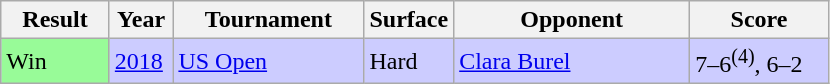<table class="wikitable sortable">
<tr>
<th style="width:65px">Result</th>
<th style="width:35px">Year</th>
<th style="width:120px">Tournament</th>
<th style="width:50px">Surface</th>
<th style="width:150px">Opponent</th>
<th style="width:85px">Score</th>
</tr>
<tr bgcolor=CCCCFF>
<td bgcolor=98fb98>Win</td>
<td><a href='#'>2018</a></td>
<td><a href='#'>US Open</a></td>
<td>Hard</td>
<td> <a href='#'>Clara Burel</a></td>
<td>7–6<sup>(4)</sup>, 6–2</td>
</tr>
</table>
